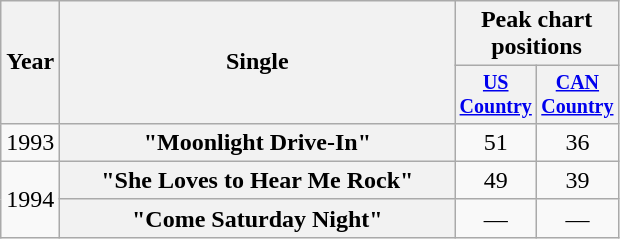<table class="wikitable plainrowheaders" style="text-align:center;">
<tr>
<th rowspan="2">Year</th>
<th rowspan="2" style="width:16em;">Single</th>
<th colspan="2">Peak chart<br>positions</th>
</tr>
<tr style="font-size:smaller;">
<th width="45"><a href='#'>US Country</a></th>
<th width="45"><a href='#'>CAN Country</a></th>
</tr>
<tr>
<td>1993</td>
<th scope="row">"Moonlight Drive-In"</th>
<td>51</td>
<td>36</td>
</tr>
<tr>
<td rowspan=2>1994</td>
<th scope="row">"She Loves to Hear Me Rock"</th>
<td>49</td>
<td>39</td>
</tr>
<tr>
<th scope="row">"Come Saturday Night"</th>
<td>—</td>
<td>—</td>
</tr>
</table>
